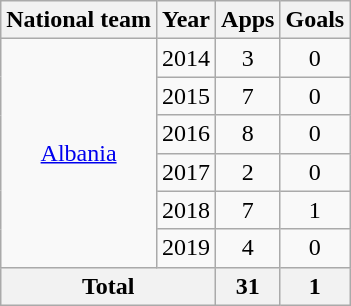<table class="wikitable" style="text-align:center">
<tr>
<th>National team</th>
<th>Year</th>
<th>Apps</th>
<th>Goals</th>
</tr>
<tr>
<td rowspan="6"><a href='#'>Albania</a></td>
<td>2014</td>
<td>3</td>
<td>0</td>
</tr>
<tr>
<td>2015</td>
<td>7</td>
<td>0</td>
</tr>
<tr>
<td>2016</td>
<td>8</td>
<td>0</td>
</tr>
<tr>
<td>2017</td>
<td>2</td>
<td>0</td>
</tr>
<tr>
<td>2018</td>
<td>7</td>
<td>1</td>
</tr>
<tr>
<td>2019</td>
<td>4</td>
<td>0</td>
</tr>
<tr>
<th colspan="2">Total</th>
<th>31</th>
<th>1</th>
</tr>
</table>
